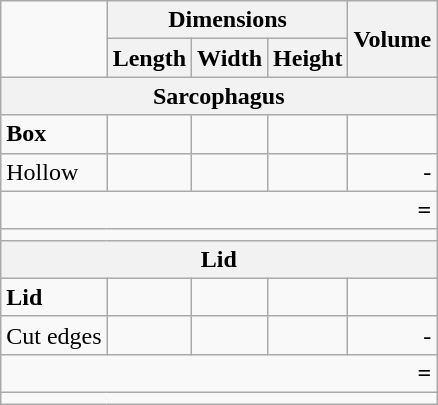<table class="wikitable">
<tr>
<td rowspan="2"></td>
<th colspan="3">Dimensions</th>
<th rowspan="2">Volume</th>
</tr>
<tr>
<th>Length</th>
<th>Width</th>
<th>Height</th>
</tr>
<tr>
<th colspan="5">Sarcophagus</th>
</tr>
<tr>
<td><strong>Box</strong></td>
<td style="text-align:right;"></td>
<td style="text-align:right;"></td>
<td style="text-align:right;"></td>
<td style="text-align:right;"></td>
</tr>
<tr>
<td>Hollow</td>
<td style="text-align:right;"></td>
<td style="text-align:right;"></td>
<td style="text-align:right;"></td>
<td style="text-align:right;">- </td>
</tr>
<tr>
<td style="text-align:right;" colspan="5"><strong>= </strong></td>
</tr>
<tr>
<td style="text-align:right;" colspan="5"><strong></strong></td>
</tr>
<tr>
<th colspan="5">Lid</th>
</tr>
<tr>
<td><strong>Lid</strong></td>
<td style="text-align:right;"></td>
<td style="text-align:right;"></td>
<td style="text-align:right;"></td>
<td style="text-align:right;"></td>
</tr>
<tr>
<td>Cut edges</td>
<td></td>
<td style="text-align:right;"></td>
<td style="text-align:right;"></td>
<td style="text-align:right;">- </td>
</tr>
<tr>
<td style="text-align:right;" colspan="5"><strong>= </strong></td>
</tr>
<tr>
<td style="text-align:right;" colspan="5"><strong></strong></td>
</tr>
</table>
